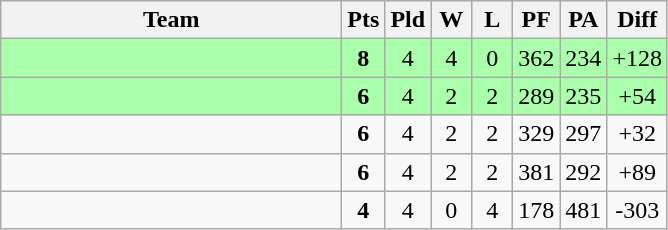<table class=wikitable style="text-align:center">
<tr>
<th width=220>Team</th>
<th width=20>Pts</th>
<th width=20>Pld</th>
<th width=20>W</th>
<th width=20>L</th>
<th width=20>PF</th>
<th width=20>PA</th>
<th width=25>Diff</th>
</tr>
<tr bgcolor=#aaffaa>
<td align=left></td>
<td><strong>8</strong></td>
<td>4</td>
<td>4</td>
<td>0</td>
<td>362</td>
<td>234</td>
<td>+128</td>
</tr>
<tr bgcolor=#aaffaa>
<td align=left></td>
<td><strong>6</strong></td>
<td>4</td>
<td>2</td>
<td>2</td>
<td>289</td>
<td>235</td>
<td>+54</td>
</tr>
<tr bgcolor=>
<td align=left></td>
<td><strong>6</strong></td>
<td>4</td>
<td>2</td>
<td>2</td>
<td>329</td>
<td>297</td>
<td>+32</td>
</tr>
<tr bgcolor=>
<td align=left></td>
<td><strong>6</strong></td>
<td>4</td>
<td>2</td>
<td>2</td>
<td>381</td>
<td>292</td>
<td>+89</td>
</tr>
<tr bgcolor=>
<td align=left><br></td>
<td><strong>4</strong></td>
<td>4</td>
<td>0</td>
<td>4</td>
<td>178</td>
<td>481</td>
<td>-303</td>
</tr>
</table>
